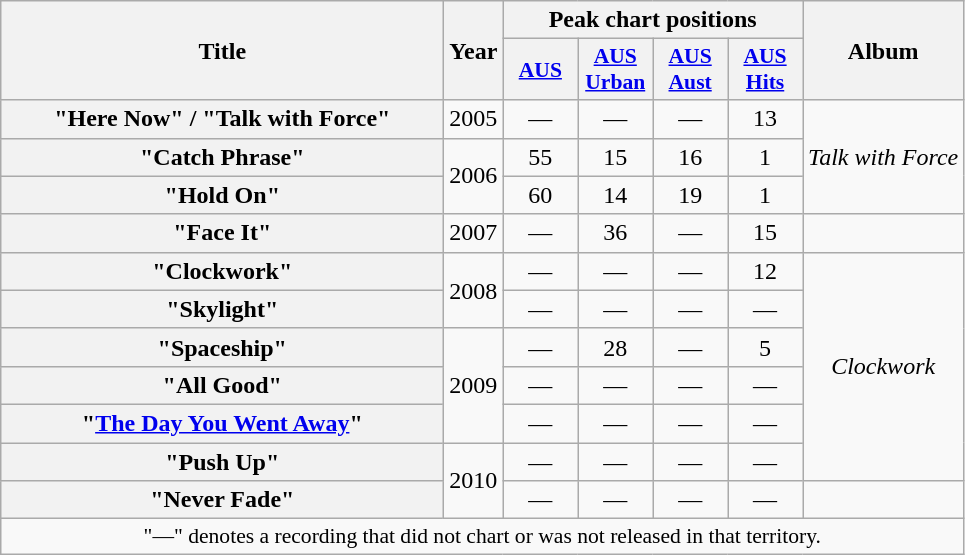<table class="wikitable plainrowheaders" style="text-align:center;">
<tr>
<th scope="col" rowspan="2" style="width:18em;">Title</th>
<th scope="col" rowspan="2">Year</th>
<th scope="col" colspan="4">Peak chart positions</th>
<th scope="col" rowspan="2">Album</th>
</tr>
<tr>
<th scope="col" style="width:3em;font-size:90%;"><a href='#'>AUS</a><br></th>
<th scope="col" style="width:3em;font-size:90%;"><a href='#'>AUS Urban</a><br></th>
<th scope="col" style="width:3em;font-size:90%;"><a href='#'>AUS Aust</a><br></th>
<th scope="col" style="width:3em;font-size:90%;"><a href='#'>AUS Hits</a><br></th>
</tr>
<tr>
<th scope="row">"Here Now" / "Talk with Force"</th>
<td>2005</td>
<td>—</td>
<td>—</td>
<td>—</td>
<td>13</td>
<td rowspan="3"><em>Talk with Force</em></td>
</tr>
<tr>
<th scope="row">"Catch Phrase"</th>
<td rowspan="2">2006</td>
<td>55</td>
<td>15</td>
<td>16</td>
<td>1</td>
</tr>
<tr>
<th scope="row">"Hold On"</th>
<td>60</td>
<td>14</td>
<td>19</td>
<td>1</td>
</tr>
<tr>
<th scope="row">"Face It"</th>
<td>2007</td>
<td>—</td>
<td>36</td>
<td>—</td>
<td>15</td>
<td></td>
</tr>
<tr>
<th scope="row">"Clockwork"</th>
<td rowspan="2">2008</td>
<td>—</td>
<td>—</td>
<td>—</td>
<td>12</td>
<td rowspan="6"><em>Clockwork</em></td>
</tr>
<tr>
<th scope="row">"Skylight" </th>
<td>—</td>
<td>—</td>
<td>—</td>
<td>—</td>
</tr>
<tr>
<th scope="row">"Spaceship"</th>
<td rowspan="3">2009</td>
<td>—</td>
<td>28</td>
<td>—</td>
<td>5</td>
</tr>
<tr>
<th scope="row">"All Good"</th>
<td>—</td>
<td>—</td>
<td>—</td>
<td>—</td>
</tr>
<tr>
<th scope="row">"<a href='#'>The Day You Went Away</a>"<br></th>
<td>—</td>
<td>—</td>
<td>—</td>
<td>—</td>
</tr>
<tr>
<th scope="row">"Push Up"</th>
<td rowspan="2">2010</td>
<td>—</td>
<td>—</td>
<td>—</td>
<td>—</td>
</tr>
<tr>
<th scope="row">"Never Fade"</th>
<td>—</td>
<td>—</td>
<td>—</td>
<td>—</td>
<td></td>
</tr>
<tr>
<td colspan="7" style="font-size:90%">"—" denotes a recording that did not chart or was not released in that territory.</td>
</tr>
</table>
